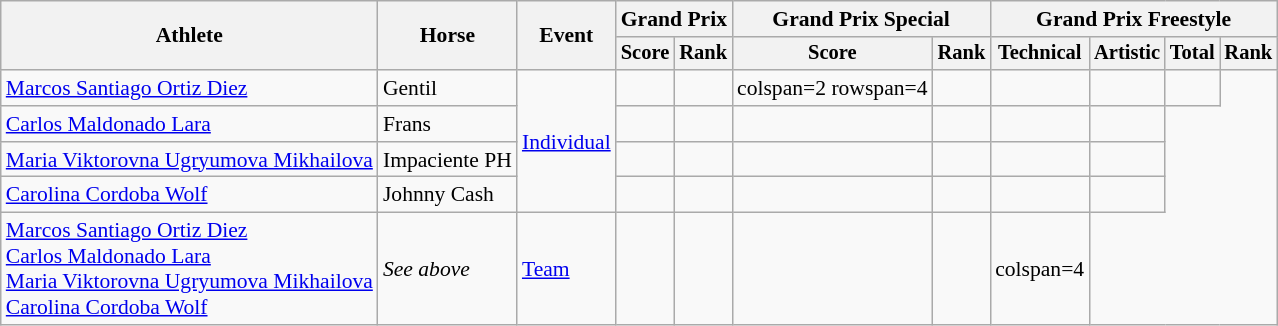<table class=wikitable style=font-size:90%;text-align:center>
<tr>
<th rowspan=2>Athlete</th>
<th rowspan=2>Horse</th>
<th rowspan=2>Event</th>
<th colspan=2>Grand Prix</th>
<th colspan=2>Grand Prix Special</th>
<th colspan=4>Grand Prix Freestyle</th>
</tr>
<tr style=font-size:95%>
<th>Score</th>
<th>Rank</th>
<th>Score</th>
<th>Rank</th>
<th>Technical</th>
<th>Artistic</th>
<th>Total</th>
<th>Rank</th>
</tr>
<tr>
<td align=left><a href='#'>Marcos Santiago Ortiz Diez</a></td>
<td align=left>Gentil</td>
<td align=left rowspan=4><a href='#'>Individual</a></td>
<td></td>
<td></td>
<td>colspan=2 rowspan=4 </td>
<td></td>
<td></td>
<td></td>
<td></td>
</tr>
<tr>
<td align=left><a href='#'>Carlos Maldonado Lara</a></td>
<td align=left>Frans</td>
<td></td>
<td></td>
<td></td>
<td></td>
<td></td>
<td></td>
</tr>
<tr>
<td align=left><a href='#'>Maria Viktorovna Ugryumova Mikhailova</a></td>
<td align=left>Impaciente PH</td>
<td></td>
<td></td>
<td></td>
<td></td>
<td></td>
<td></td>
</tr>
<tr>
<td align=left><a href='#'>Carolina Cordoba Wolf</a></td>
<td align=left>Johnny Cash</td>
<td></td>
<td></td>
<td></td>
<td></td>
<td></td>
<td></td>
</tr>
<tr>
<td align=left><a href='#'>Marcos Santiago Ortiz Diez</a><br><a href='#'>Carlos Maldonado Lara</a><br><a href='#'>Maria Viktorovna Ugryumova Mikhailova</a><br><a href='#'>Carolina Cordoba Wolf</a></td>
<td align=left><em>See above</em></td>
<td align=left><a href='#'>Team</a></td>
<td></td>
<td></td>
<td></td>
<td></td>
<td>colspan=4 </td>
</tr>
</table>
